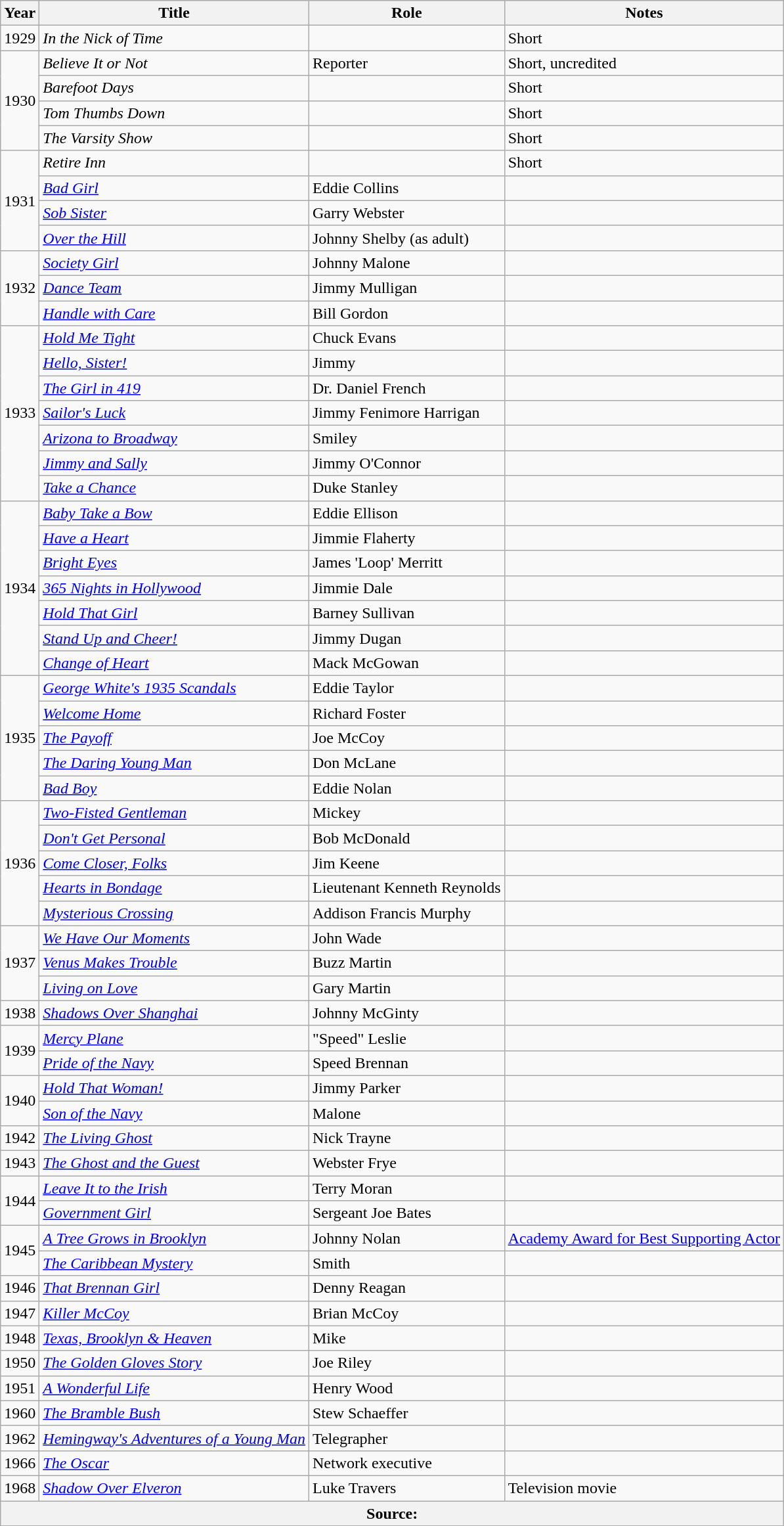<table class="wikitable sortable">
<tr>
<th>Year</th>
<th>Title</th>
<th>Role</th>
<th>Notes</th>
</tr>
<tr>
<td>1929</td>
<td><em>In the Nick of Time</em></td>
<td></td>
<td>Short</td>
</tr>
<tr>
<td rowspan=4>1930</td>
<td><em>Believe It or Not</em></td>
<td>Reporter</td>
<td>Short, uncredited</td>
</tr>
<tr>
<td><em>Barefoot Days</em></td>
<td></td>
<td>Short</td>
</tr>
<tr>
<td><em>Tom Thumbs Down</em></td>
<td></td>
<td>Short</td>
</tr>
<tr>
<td><em>The Varsity Show</em></td>
<td></td>
<td>Short</td>
</tr>
<tr>
<td rowspan=4>1931</td>
<td><em>Retire Inn</em></td>
<td></td>
<td>Short</td>
</tr>
<tr>
<td><em><a href='#'>Bad Girl</a></em></td>
<td>Eddie Collins</td>
<td></td>
</tr>
<tr>
<td><em><a href='#'>Sob Sister</a></em></td>
<td>Garry Webster</td>
<td></td>
</tr>
<tr>
<td><em><a href='#'>Over the Hill</a></em></td>
<td>Johnny Shelby (as adult)</td>
<td></td>
</tr>
<tr>
<td rowspan=3>1932</td>
<td><em><a href='#'>Society Girl</a></em></td>
<td>Johnny Malone</td>
<td></td>
</tr>
<tr>
<td><em><a href='#'>Dance Team</a></em></td>
<td>Jimmy Mulligan</td>
<td></td>
</tr>
<tr>
<td><em><a href='#'>Handle with Care</a></em></td>
<td>Bill Gordon</td>
<td></td>
</tr>
<tr>
<td rowspan=7>1933</td>
<td><em><a href='#'>Hold Me Tight</a></em></td>
<td>Chuck Evans</td>
<td></td>
</tr>
<tr>
<td><em><a href='#'>Hello, Sister!</a></em></td>
<td>Jimmy</td>
<td></td>
</tr>
<tr>
<td><em><a href='#'>The Girl in 419</a></em></td>
<td>Dr. Daniel French</td>
<td></td>
</tr>
<tr>
<td><em><a href='#'>Sailor's Luck</a></em></td>
<td>Jimmy Fenimore Harrigan</td>
<td></td>
</tr>
<tr>
<td><em><a href='#'>Arizona to Broadway</a></em></td>
<td>Smiley</td>
<td></td>
</tr>
<tr>
<td><em><a href='#'>Jimmy and Sally</a></em></td>
<td>Jimmy O'Connor</td>
<td></td>
</tr>
<tr>
<td><em><a href='#'>Take a Chance</a></em></td>
<td>Duke Stanley</td>
<td></td>
</tr>
<tr>
<td rowspan=7>1934</td>
<td><em><a href='#'>Baby Take a Bow</a></em></td>
<td>Eddie Ellison</td>
<td></td>
</tr>
<tr>
<td><em><a href='#'>Have a Heart</a></em></td>
<td>Jimmie Flaherty</td>
<td></td>
</tr>
<tr>
<td><em><a href='#'>Bright Eyes</a></em></td>
<td>James 'Loop' Merritt</td>
<td></td>
</tr>
<tr>
<td><em><a href='#'>365 Nights in Hollywood</a></em></td>
<td>Jimmie Dale</td>
<td></td>
</tr>
<tr>
<td><em><a href='#'>Hold That Girl</a></em></td>
<td>Barney Sullivan</td>
<td></td>
</tr>
<tr>
<td><em><a href='#'>Stand Up and Cheer!</a></em></td>
<td>Jimmy Dugan</td>
<td></td>
</tr>
<tr>
<td><em><a href='#'>Change of Heart</a></em></td>
<td>Mack McGowan</td>
<td></td>
</tr>
<tr>
<td rowspan=5>1935</td>
<td><em><a href='#'>George White's 1935 Scandals</a></em></td>
<td>Eddie Taylor</td>
<td></td>
</tr>
<tr>
<td><em><a href='#'>Welcome Home</a></em></td>
<td>Richard Foster</td>
<td></td>
</tr>
<tr>
<td><em><a href='#'>The Payoff</a></em></td>
<td>Joe McCoy</td>
<td></td>
</tr>
<tr>
<td><em><a href='#'>The Daring Young Man</a></em></td>
<td>Don McLane</td>
<td></td>
</tr>
<tr>
<td><em><a href='#'>Bad Boy</a></em></td>
<td>Eddie Nolan</td>
<td></td>
</tr>
<tr>
<td rowspan=5>1936</td>
<td><em><a href='#'>Two-Fisted Gentleman</a></em></td>
<td>Mickey</td>
<td></td>
</tr>
<tr>
<td><em><a href='#'>Don't Get Personal</a></em></td>
<td>Bob McDonald</td>
<td></td>
</tr>
<tr>
<td><em><a href='#'>Come Closer, Folks</a></em></td>
<td>Jim Keene</td>
<td></td>
</tr>
<tr>
<td><em><a href='#'>Hearts in Bondage</a></em></td>
<td>Lieutenant Kenneth Reynolds</td>
<td></td>
</tr>
<tr>
<td><em><a href='#'>Mysterious Crossing</a></em></td>
<td>Addison Francis Murphy</td>
<td></td>
</tr>
<tr>
<td rowspan=3>1937</td>
<td><em><a href='#'>We Have Our Moments</a></em></td>
<td>John Wade</td>
<td></td>
</tr>
<tr>
<td><em><a href='#'>Venus Makes Trouble</a></em></td>
<td>Buzz Martin</td>
<td></td>
</tr>
<tr>
<td><em><a href='#'>Living on Love</a></em></td>
<td>Gary Martin</td>
<td></td>
</tr>
<tr>
<td>1938</td>
<td><em><a href='#'>Shadows Over Shanghai</a></em></td>
<td>Johnny McGinty</td>
<td></td>
</tr>
<tr>
<td rowspan=2>1939</td>
<td><em><a href='#'>Mercy Plane</a></em></td>
<td>"Speed" Leslie</td>
<td></td>
</tr>
<tr>
<td><em><a href='#'>Pride of the Navy</a></em></td>
<td>Speed Brennan</td>
<td></td>
</tr>
<tr>
<td rowspan=2>1940</td>
<td><em><a href='#'>Hold That Woman!</a></em></td>
<td>Jimmy Parker</td>
<td></td>
</tr>
<tr>
<td><em><a href='#'>Son of the Navy</a></em></td>
<td>Malone</td>
<td></td>
</tr>
<tr>
<td>1942</td>
<td><em><a href='#'>The Living Ghost</a></em></td>
<td>Nick Trayne</td>
<td></td>
</tr>
<tr>
<td>1943</td>
<td><em><a href='#'>The Ghost and the Guest</a></em></td>
<td>Webster Frye</td>
<td></td>
</tr>
<tr>
<td rowspan=2>1944</td>
<td><em><a href='#'>Leave It to the Irish</a></em></td>
<td>Terry Moran</td>
<td></td>
</tr>
<tr>
<td><em><a href='#'>Government Girl</a></em></td>
<td>Sergeant Joe Bates</td>
<td></td>
</tr>
<tr>
<td rowspan=2>1945</td>
<td><em><a href='#'>A Tree Grows in Brooklyn</a></em></td>
<td>Johnny Nolan</td>
<td><a href='#'>Academy Award for Best Supporting Actor</a></td>
</tr>
<tr>
<td><em><a href='#'>The Caribbean Mystery</a></em></td>
<td>Smith</td>
<td></td>
</tr>
<tr>
<td>1946</td>
<td><em><a href='#'>That Brennan Girl</a></em></td>
<td>Denny Reagan</td>
<td></td>
</tr>
<tr>
<td>1947</td>
<td><em><a href='#'>Killer McCoy</a></em></td>
<td>Brian McCoy</td>
<td></td>
</tr>
<tr>
<td>1948</td>
<td><em><a href='#'>Texas, Brooklyn & Heaven</a></em></td>
<td>Mike</td>
<td></td>
</tr>
<tr>
<td>1950</td>
<td><em><a href='#'>The Golden Gloves Story</a></em></td>
<td>Joe Riley</td>
<td></td>
</tr>
<tr>
<td>1951</td>
<td><em><a href='#'>A Wonderful Life</a></em></td>
<td>Henry Wood</td>
<td></td>
</tr>
<tr>
<td>1960</td>
<td><em><a href='#'>The Bramble Bush</a></em></td>
<td>Stew Schaeffer</td>
<td></td>
</tr>
<tr>
<td>1962</td>
<td><em><a href='#'>Hemingway's Adventures of a Young Man</a></em></td>
<td>Telegrapher</td>
<td></td>
</tr>
<tr>
<td>1966</td>
<td><em><a href='#'>The Oscar</a></em></td>
<td>Network executive</td>
<td></td>
</tr>
<tr>
<td>1968</td>
<td><em><a href='#'>Shadow Over Elveron</a></em></td>
<td>Luke Travers</td>
<td>Television movie</td>
</tr>
<tr>
<th colspan=4>Source:</th>
</tr>
</table>
